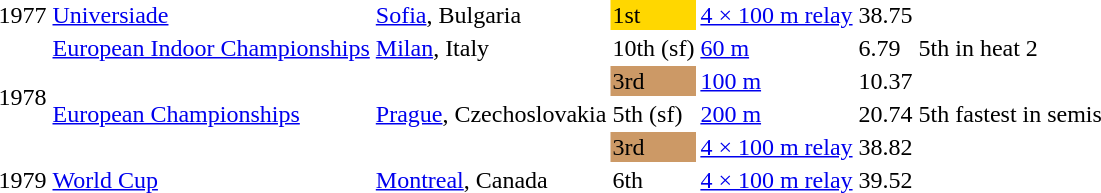<table>
<tr>
<td>1977</td>
<td><a href='#'>Universiade</a></td>
<td><a href='#'>Sofia</a>, Bulgaria</td>
<td bgcolor=gold>1st</td>
<td><a href='#'>4 × 100 m relay</a></td>
<td>38.75</td>
<td></td>
</tr>
<tr>
<td rowspan=4>1978</td>
<td><a href='#'>European Indoor Championships</a></td>
<td><a href='#'>Milan</a>, Italy</td>
<td>10th (sf)</td>
<td><a href='#'>60 m</a></td>
<td>6.79</td>
<td>5th in heat 2</td>
</tr>
<tr>
<td rowspan=3><a href='#'>European Championships</a></td>
<td rowspan=3><a href='#'>Prague</a>, Czechoslovakia</td>
<td bgcolor=cc9966>3rd</td>
<td><a href='#'>100 m</a></td>
<td>10.37</td>
</tr>
<tr>
<td>5th (sf)</td>
<td><a href='#'>200 m</a></td>
<td>20.74</td>
<td>5th fastest in semis</td>
</tr>
<tr>
<td bgcolor=cc9966>3rd</td>
<td><a href='#'>4 × 100 m relay</a></td>
<td>38.82</td>
<td></td>
</tr>
<tr>
<td>1979</td>
<td><a href='#'>World Cup</a></td>
<td><a href='#'>Montreal</a>, Canada</td>
<td>6th</td>
<td><a href='#'>4 × 100 m relay</a></td>
<td>39.52</td>
</tr>
</table>
